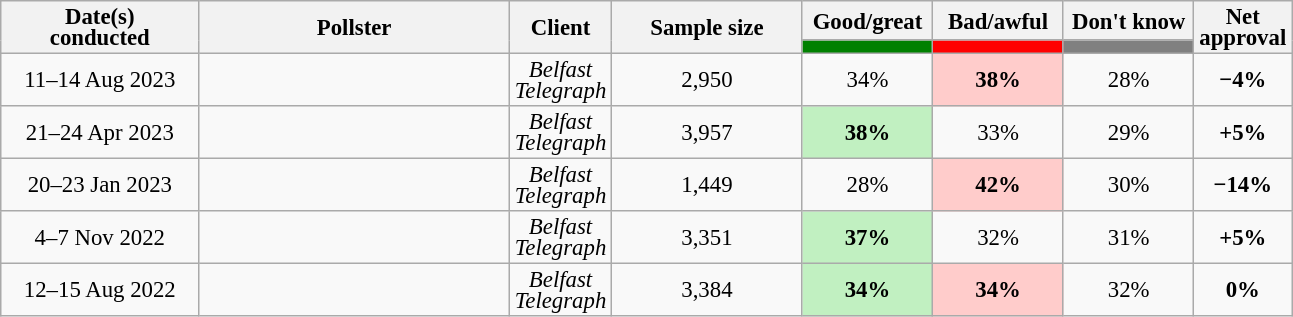<table class="wikitable collapsible sortable tpl-blanktable" style="text-align:center; font-size:95%; line-height:14px;">
<tr>
<th style="width:125px;" rowspan="2">Date(s)<br>conducted</th>
<th style="width:200px;" rowspan="2">Pollster</th>
<th style="width:60px;" rowspan="2">Client</th>
<th style="width:120px;" rowspan="2">Sample size</th>
<th class="unsortable" style="width:80px;">Good/great</th>
<th class="unsortable" style="width: 80px;">Bad/awful</th>
<th class="unsortable" style="width:80px;">Don't know</th>
<th class="unsortable" style="width:20px;" rowspan="2">Net approval</th>
</tr>
<tr>
<th class="unsortable" style="background:green;width:60px;"></th>
<th class="unsortable" style="background:red;width:60px;"></th>
<th class="unsortable" style="background:grey;width:60px;"></th>
</tr>
<tr>
<td>11–14 Aug 2023</td>
<td></td>
<td><em>Belfast Telegraph</em></td>
<td>2,950</td>
<td>34%</td>
<td style="background:#ffcccb"><strong>38%</strong></td>
<td>28%</td>
<td><strong>−4%</strong></td>
</tr>
<tr>
<td>21–24 Apr 2023</td>
<td></td>
<td><em>Belfast Telegraph</em></td>
<td>3,957</td>
<td style="background:#C1F0C1"><strong>38%</strong></td>
<td>33%</td>
<td>29%</td>
<td><strong>+5%</strong></td>
</tr>
<tr>
<td>20–23 Jan 2023</td>
<td></td>
<td><em>Belfast Telegraph</em></td>
<td>1,449</td>
<td>28%</td>
<td style="background:#ffcccb"><strong>42%</strong></td>
<td>30%</td>
<td><strong>−14%</strong></td>
</tr>
<tr>
<td>4–7 Nov 2022</td>
<td></td>
<td><em>Belfast Telegraph</em></td>
<td>3,351</td>
<td style="background:#C1F0C1"><strong>37%</strong></td>
<td>32%</td>
<td>31%</td>
<td><strong>+5%</strong></td>
</tr>
<tr>
<td>12–15 Aug 2022</td>
<td></td>
<td><em>Belfast Telegraph</em></td>
<td>3,384</td>
<td style="background:#C1F0C1"><strong>34%</strong></td>
<td style="background:#ffcccb"><strong>34%</strong></td>
<td>32%</td>
<td><strong>0%</strong></td>
</tr>
</table>
